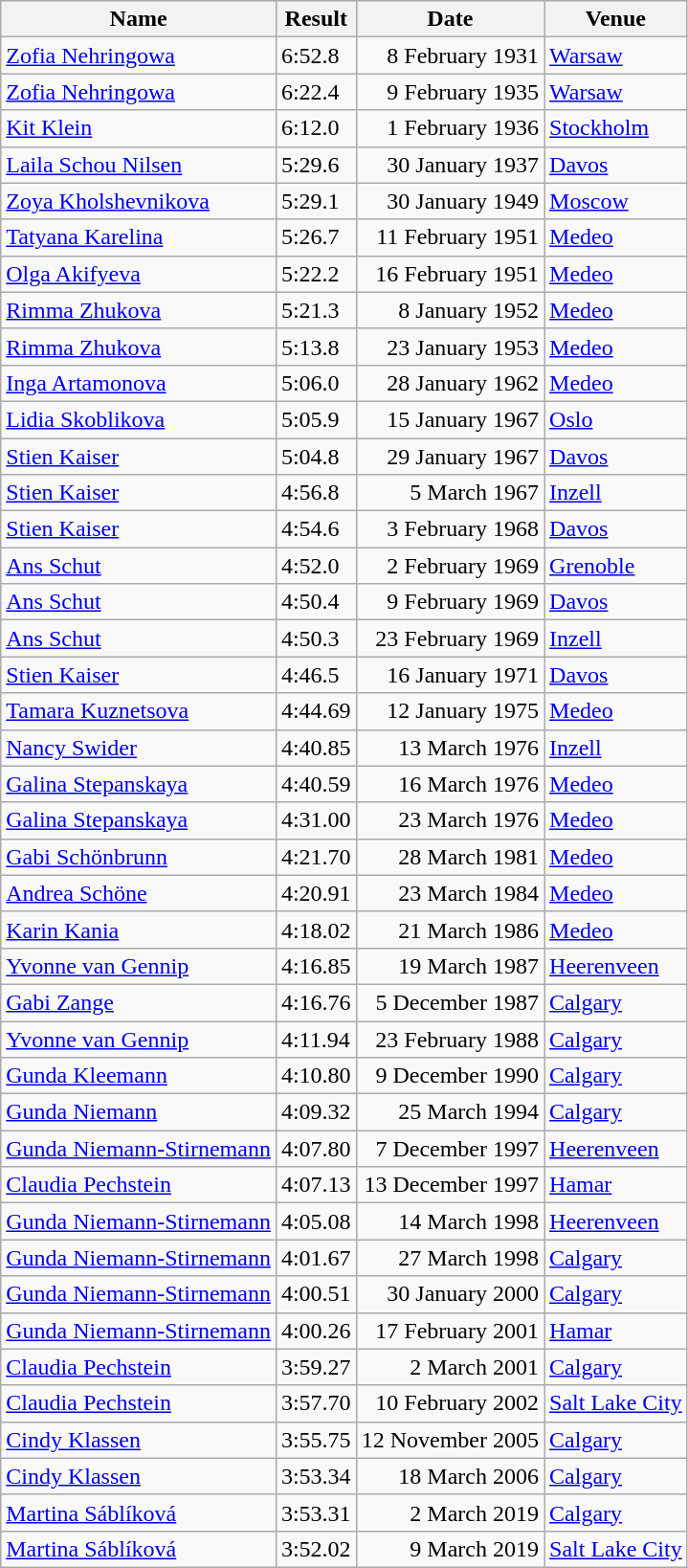<table class="wikitable">
<tr align="left">
<th>Name</th>
<th>Result</th>
<th>Date</th>
<th>Venue</th>
</tr>
<tr>
<td> <a href='#'>Zofia Nehringowa</a></td>
<td>6:52.8</td>
<td align="right">8 February 1931</td>
<td><a href='#'>Warsaw</a></td>
</tr>
<tr>
<td> <a href='#'>Zofia Nehringowa</a></td>
<td>6:22.4</td>
<td align="right">9 February 1935</td>
<td><a href='#'>Warsaw</a></td>
</tr>
<tr>
<td> <a href='#'>Kit Klein</a></td>
<td>6:12.0</td>
<td align="right">1 February 1936</td>
<td><a href='#'>Stockholm</a></td>
</tr>
<tr>
<td> <a href='#'>Laila Schou Nilsen</a></td>
<td>5:29.6</td>
<td align="right">30 January 1937</td>
<td><a href='#'>Davos</a></td>
</tr>
<tr>
<td> <a href='#'>Zoya Kholshevnikova</a></td>
<td>5:29.1</td>
<td align="right">30 January 1949</td>
<td><a href='#'>Moscow</a></td>
</tr>
<tr>
<td> <a href='#'>Tatyana Karelina</a></td>
<td>5:26.7</td>
<td align="right">11 February 1951</td>
<td><a href='#'>Medeo</a></td>
</tr>
<tr>
<td> <a href='#'>Olga Akifyeva</a></td>
<td>5:22.2</td>
<td align="right">16 February 1951</td>
<td><a href='#'>Medeo</a></td>
</tr>
<tr>
<td> <a href='#'>Rimma Zhukova</a></td>
<td>5:21.3</td>
<td align="right">8 January 1952</td>
<td><a href='#'>Medeo</a></td>
</tr>
<tr>
<td> <a href='#'>Rimma Zhukova</a></td>
<td>5:13.8</td>
<td align="right">23 January 1953</td>
<td><a href='#'>Medeo</a></td>
</tr>
<tr>
<td> <a href='#'>Inga Artamonova</a></td>
<td>5:06.0</td>
<td align="right">28 January 1962</td>
<td><a href='#'>Medeo</a></td>
</tr>
<tr>
<td> <a href='#'>Lidia Skoblikova</a></td>
<td>5:05.9</td>
<td align="right">15 January 1967</td>
<td><a href='#'>Oslo</a></td>
</tr>
<tr>
<td> <a href='#'>Stien Kaiser</a></td>
<td>5:04.8</td>
<td align="right">29 January 1967</td>
<td><a href='#'>Davos</a></td>
</tr>
<tr>
<td> <a href='#'>Stien Kaiser</a></td>
<td>4:56.8</td>
<td align="right">5 March 1967</td>
<td><a href='#'>Inzell</a></td>
</tr>
<tr>
<td> <a href='#'>Stien Kaiser</a></td>
<td>4:54.6</td>
<td align="right">3 February 1968</td>
<td><a href='#'>Davos</a></td>
</tr>
<tr>
<td> <a href='#'>Ans Schut</a></td>
<td>4:52.0</td>
<td align="right">2 February 1969</td>
<td><a href='#'>Grenoble</a></td>
</tr>
<tr>
<td> <a href='#'>Ans Schut</a></td>
<td>4:50.4</td>
<td align="right">9 February 1969</td>
<td><a href='#'>Davos</a></td>
</tr>
<tr>
<td> <a href='#'>Ans Schut</a></td>
<td>4:50.3</td>
<td align="right">23 February 1969</td>
<td><a href='#'>Inzell</a></td>
</tr>
<tr>
<td> <a href='#'>Stien Kaiser</a></td>
<td>4:46.5</td>
<td align="right">16 January 1971</td>
<td><a href='#'>Davos</a></td>
</tr>
<tr>
<td> <a href='#'>Tamara Kuznetsova</a></td>
<td>4:44.69</td>
<td align="right">12 January 1975</td>
<td><a href='#'>Medeo</a></td>
</tr>
<tr>
<td> <a href='#'>Nancy Swider</a></td>
<td>4:40.85</td>
<td align="right">13 March 1976</td>
<td><a href='#'>Inzell</a></td>
</tr>
<tr>
<td> <a href='#'>Galina Stepanskaya</a></td>
<td>4:40.59</td>
<td align="right">16 March 1976</td>
<td><a href='#'>Medeo</a></td>
</tr>
<tr>
<td> <a href='#'>Galina Stepanskaya</a></td>
<td>4:31.00</td>
<td align="right">23 March 1976</td>
<td><a href='#'>Medeo</a></td>
</tr>
<tr>
<td> <a href='#'>Gabi Schönbrunn</a></td>
<td>4:21.70</td>
<td align="right">28 March 1981</td>
<td><a href='#'>Medeo</a></td>
</tr>
<tr>
<td> <a href='#'>Andrea Schöne</a></td>
<td>4:20.91</td>
<td align="right">23 March 1984</td>
<td><a href='#'>Medeo</a></td>
</tr>
<tr>
<td> <a href='#'>Karin Kania</a></td>
<td>4:18.02</td>
<td align="right">21 March 1986</td>
<td><a href='#'>Medeo</a></td>
</tr>
<tr>
<td> <a href='#'>Yvonne van Gennip</a></td>
<td>4:16.85</td>
<td align="right">19 March 1987</td>
<td><a href='#'>Heerenveen</a></td>
</tr>
<tr>
<td> <a href='#'>Gabi Zange</a></td>
<td>4:16.76</td>
<td align="right">5 December 1987</td>
<td><a href='#'>Calgary</a></td>
</tr>
<tr>
<td> <a href='#'>Yvonne van Gennip</a></td>
<td>4:11.94</td>
<td align="right">23 February 1988</td>
<td><a href='#'>Calgary</a></td>
</tr>
<tr>
<td> <a href='#'>Gunda Kleemann</a></td>
<td>4:10.80</td>
<td align="right">9 December 1990</td>
<td><a href='#'>Calgary</a></td>
</tr>
<tr>
<td> <a href='#'>Gunda Niemann</a></td>
<td>4:09.32</td>
<td align="right">25 March 1994</td>
<td><a href='#'>Calgary</a></td>
</tr>
<tr>
<td> <a href='#'>Gunda Niemann-Stirnemann</a></td>
<td>4:07.80</td>
<td align="right">7 December 1997</td>
<td><a href='#'>Heerenveen</a></td>
</tr>
<tr>
<td> <a href='#'>Claudia Pechstein</a></td>
<td>4:07.13</td>
<td align="right">13 December 1997</td>
<td><a href='#'>Hamar</a></td>
</tr>
<tr>
<td> <a href='#'>Gunda Niemann-Stirnemann</a></td>
<td>4:05.08</td>
<td align="right">14 March 1998</td>
<td><a href='#'>Heerenveen</a></td>
</tr>
<tr>
<td> <a href='#'>Gunda Niemann-Stirnemann</a></td>
<td>4:01.67</td>
<td align="right">27 March 1998</td>
<td><a href='#'>Calgary</a></td>
</tr>
<tr>
<td> <a href='#'>Gunda Niemann-Stirnemann</a></td>
<td>4:00.51</td>
<td align="right">30 January 2000</td>
<td><a href='#'>Calgary</a></td>
</tr>
<tr>
<td> <a href='#'>Gunda Niemann-Stirnemann</a></td>
<td>4:00.26</td>
<td align="right">17 February 2001</td>
<td><a href='#'>Hamar</a></td>
</tr>
<tr>
<td> <a href='#'>Claudia Pechstein</a></td>
<td>3:59.27</td>
<td align="right">2 March 2001</td>
<td><a href='#'>Calgary</a></td>
</tr>
<tr>
<td> <a href='#'>Claudia Pechstein</a></td>
<td>3:57.70</td>
<td align="right">10 February 2002</td>
<td><a href='#'>Salt Lake City</a></td>
</tr>
<tr>
<td> <a href='#'>Cindy Klassen</a></td>
<td>3:55.75</td>
<td align="right">12 November 2005</td>
<td><a href='#'>Calgary</a></td>
</tr>
<tr>
<td> <a href='#'>Cindy Klassen</a></td>
<td>3:53.34</td>
<td align="right">18 March 2006</td>
<td><a href='#'>Calgary</a></td>
</tr>
<tr>
<td> <a href='#'>Martina Sáblíková</a></td>
<td>3:53.31 </td>
<td align="right">2 March 2019</td>
<td><a href='#'>Calgary</a></td>
</tr>
<tr>
<td> <a href='#'>Martina Sáblíková</a></td>
<td>3:52.02</td>
<td align="right">9 March 2019</td>
<td><a href='#'>Salt Lake City</a></td>
</tr>
</table>
